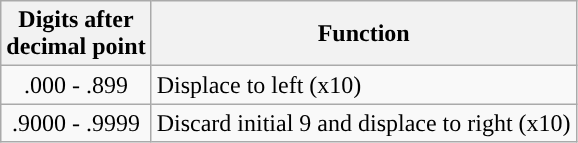<table class="wikitable" style="text-align: left">
<tr>
<th>Digits after<br>decimal point</th>
<th>Function</th>
</tr>
<tr>
<td style="text-align: center">.000 - .899</td>
<td>Displace to left (x10)</td>
</tr>
<tr>
<td style="text-align: center">.9000 - .9999</td>
<td>Discard initial 9 and displace to right (x10)</td>
</tr>
</table>
